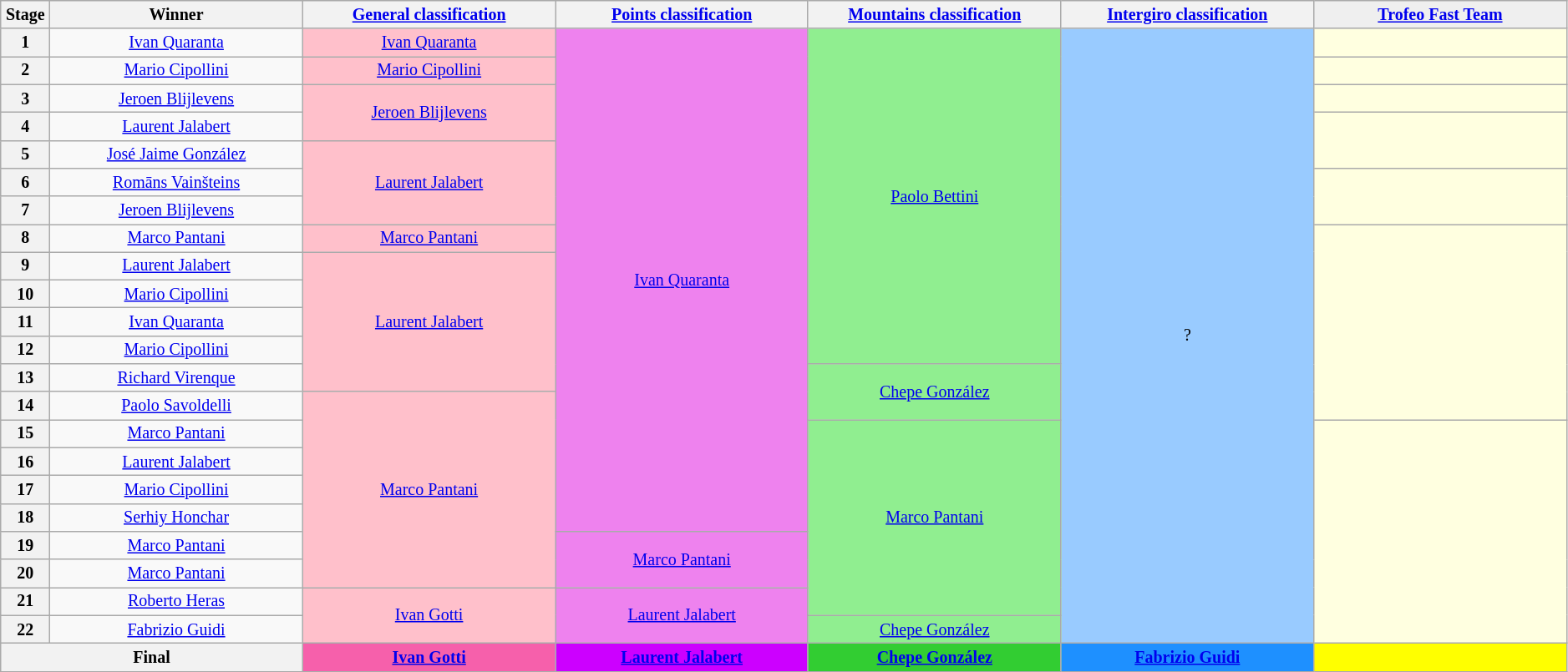<table class="wikitable" style="text-align: center; font-size:smaller;">
<tr style="background-color: #efefef;">
<th width="1%">Stage</th>
<th width="14%">Winner</th>
<th width="14%"><a href='#'>General classification</a><br></th>
<th width="14%"><a href='#'>Points classification</a><br></th>
<th width="14%"><a href='#'>Mountains classification</a><br></th>
<th width="14%"><a href='#'>Intergiro classification</a><br></th>
<th style="background:#efefef; width:14%;"><a href='#'>Trofeo Fast Team</a></th>
</tr>
<tr>
<th>1</th>
<td><a href='#'>Ivan Quaranta</a></td>
<td style="background:pink;" rowspan="1"><a href='#'>Ivan Quaranta</a></td>
<td style="background:violet;" rowspan="18"><a href='#'>Ivan Quaranta</a></td>
<td style="background:lightgreen;" rowspan="12"><a href='#'>Paolo Bettini</a></td>
<td style="background:#99CBFF;" rowspan="22">?</td>
<td style="background:lightyellow;" rowspan="1"></td>
</tr>
<tr>
<th>2</th>
<td><a href='#'>Mario Cipollini</a></td>
<td style="background:pink;" rowspan="1"><a href='#'>Mario Cipollini</a></td>
<td style="background:lightyellow;" rowspan="1"></td>
</tr>
<tr>
<th>3</th>
<td><a href='#'>Jeroen Blijlevens</a></td>
<td style="background:pink;" rowspan="2"><a href='#'>Jeroen Blijlevens</a></td>
<td style="background:lightyellow;" rowspan="1"></td>
</tr>
<tr>
<th>4</th>
<td><a href='#'>Laurent Jalabert</a></td>
<td style="background:lightyellow;" rowspan="2"></td>
</tr>
<tr>
<th>5</th>
<td><a href='#'>José Jaime González</a></td>
<td style="background:pink;" rowspan="3"><a href='#'>Laurent Jalabert</a></td>
</tr>
<tr>
<th>6</th>
<td><a href='#'>Romāns Vainšteins</a></td>
<td style="background:lightyellow;" rowspan="2"></td>
</tr>
<tr>
<th>7</th>
<td><a href='#'>Jeroen Blijlevens</a></td>
</tr>
<tr>
<th>8</th>
<td><a href='#'>Marco Pantani</a></td>
<td style="background:pink;" rowspan="1"><a href='#'>Marco Pantani</a></td>
<td style="background:lightyellow;" rowspan="7"></td>
</tr>
<tr>
<th>9</th>
<td><a href='#'>Laurent Jalabert</a></td>
<td style="background:pink;" rowspan="5"><a href='#'>Laurent Jalabert</a></td>
</tr>
<tr>
<th>10</th>
<td><a href='#'>Mario Cipollini</a></td>
</tr>
<tr>
<th>11</th>
<td><a href='#'>Ivan Quaranta</a></td>
</tr>
<tr>
<th>12</th>
<td><a href='#'>Mario Cipollini</a></td>
</tr>
<tr>
<th>13</th>
<td><a href='#'>Richard Virenque</a></td>
<td style="background:lightgreen;" rowspan="2"><a href='#'>Chepe González</a></td>
</tr>
<tr>
<th>14</th>
<td><a href='#'>Paolo Savoldelli</a></td>
<td style="background:pink;" rowspan="7"><a href='#'>Marco Pantani</a></td>
</tr>
<tr>
<th>15</th>
<td><a href='#'>Marco Pantani</a></td>
<td style="background:lightgreen;" rowspan="7"><a href='#'>Marco Pantani</a></td>
<td style="background:lightyellow;" rowspan="8"></td>
</tr>
<tr>
<th>16</th>
<td><a href='#'>Laurent Jalabert</a></td>
</tr>
<tr>
<th>17</th>
<td><a href='#'>Mario Cipollini</a></td>
</tr>
<tr>
<th>18</th>
<td><a href='#'>Serhiy Honchar</a></td>
</tr>
<tr>
<th>19</th>
<td><a href='#'>Marco Pantani</a></td>
<td style="background:violet;" rowspan="2"><a href='#'>Marco Pantani</a></td>
</tr>
<tr>
<th>20</th>
<td><a href='#'>Marco Pantani</a></td>
</tr>
<tr>
<th>21</th>
<td><a href='#'>Roberto Heras</a></td>
<td style="background:pink;" rowspan="2"><a href='#'>Ivan Gotti</a></td>
<td style="background:violet;" rowspan="2"><a href='#'>Laurent Jalabert</a></td>
</tr>
<tr>
<th>22</th>
<td><a href='#'>Fabrizio Guidi</a></td>
<td style="background:lightgreen;" rowspan="1"><a href='#'>Chepe González</a></td>
</tr>
<tr>
<th colspan=2><strong>Final</strong></th>
<th style="background:#F660AB;"><strong><a href='#'>Ivan Gotti</a></strong></th>
<th style="background:#c0f;"><strong><a href='#'>Laurent Jalabert</a></strong></th>
<th style="background:#32CD32;"><strong><a href='#'>Chepe González</a></strong></th>
<th style="background:dodgerblue;"><strong><a href='#'>Fabrizio Guidi</a></strong></th>
<th style="background:yellow;"></th>
</tr>
</table>
